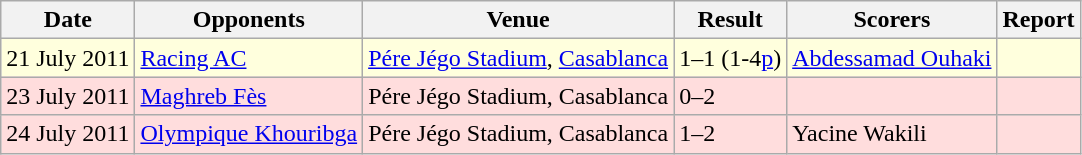<table class="wikitable">
<tr>
<th>Date</th>
<th>Opponents</th>
<th>Venue</th>
<th>Result</th>
<th>Scorers</th>
<th>Report</th>
</tr>
<tr bgcolor="#ffffdd">
<td>21 July 2011</td>
<td rowspan="1"><a href='#'>Racing AC</a></td>
<td><a href='#'>Pére Jégo Stadium</a>, <a href='#'>Casablanca</a></td>
<td>1–1 (1-4<a href='#'>p</a>)</td>
<td><a href='#'>Abdessamad Ouhaki</a> </td>
<td></td>
</tr>
<tr bgcolor="#ffdddd">
<td>23 July 2011</td>
<td rowspan="1"><a href='#'>Maghreb Fès</a></td>
<td>Pére Jégo Stadium, Casablanca</td>
<td>0–2</td>
<td></td>
<td></td>
</tr>
<tr bgcolor="#ffdddd">
<td>24 July 2011</td>
<td rowspan="1"><a href='#'>Olympique Khouribga</a></td>
<td>Pére Jégo Stadium, Casablanca</td>
<td>1–2</td>
<td>Yacine Wakili </td>
<td></td>
</tr>
</table>
